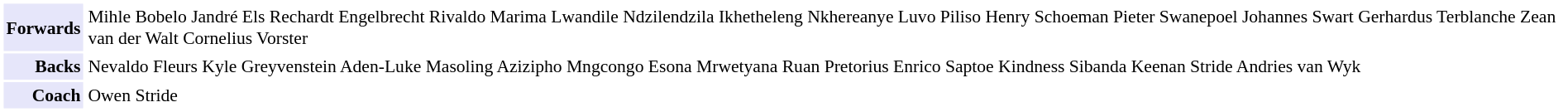<table cellpadding="2" style="border: 1px solid white; font-size:90%;">
<tr>
<td colspan="2" align="right" bgcolor="lavender"><strong>Forwards</strong></td>
<td align="left">Mihle Bobelo Jandré Els Rechardt Engelbrecht Rivaldo Marima Lwandile Ndzilendzila Ikhetheleng Nkhereanye Luvo Piliso Henry Schoeman Pieter Swanepoel Johannes Swart Gerhardus Terblanche Zean van der Walt Cornelius Vorster</td>
</tr>
<tr>
<td colspan="2" align="right" bgcolor="lavender"><strong>Backs</strong></td>
<td align="left">Nevaldo Fleurs Kyle Greyvenstein Aden-Luke Masoling Azizipho Mngcongo Esona Mrwetyana Ruan Pretorius Enrico Saptoe Kindness Sibanda Keenan Stride Andries van Wyk</td>
</tr>
<tr>
<td colspan="2" align="right" bgcolor="lavender"><strong>Coach</strong></td>
<td align="left">Owen Stride</td>
</tr>
</table>
